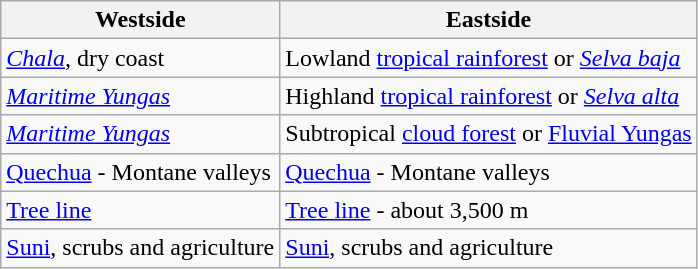<table class="wikitable">
<tr>
<th>Westside</th>
<th>Eastside</th>
</tr>
<tr>
<td><em><a href='#'>Chala</a></em>, dry coast</td>
<td>Lowland <a href='#'>tropical rainforest</a> or <em><a href='#'>Selva baja</a></em></td>
</tr>
<tr>
<td><em><a href='#'>Maritime Yungas</a></em></td>
<td>Highland <a href='#'>tropical rainforest</a> or <em><a href='#'>Selva alta</a></em></td>
</tr>
<tr>
<td><em><a href='#'>Maritime Yungas</a></em></td>
<td>Subtropical <a href='#'>cloud forest</a> or <a href='#'>Fluvial Yungas</a></td>
</tr>
<tr>
<td><a href='#'>Quechua</a> - Montane valleys</td>
<td><a href='#'>Quechua</a> - Montane valleys</td>
</tr>
<tr>
<td><a href='#'>Tree line</a></td>
<td><a href='#'>Tree line</a> - about 3,500 m</td>
</tr>
<tr>
<td><a href='#'>Suni</a>, scrubs and agriculture</td>
<td><a href='#'>Suni</a>, scrubs and agriculture</td>
</tr>
</table>
